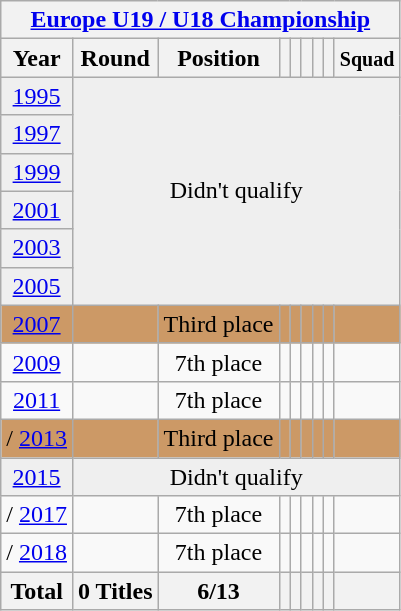<table class="wikitable" style="text-align: center;">
<tr>
<th colspan=9><a href='#'>Europe U19 / U18 Championship</a></th>
</tr>
<tr>
<th>Year</th>
<th>Round</th>
<th>Position</th>
<th></th>
<th></th>
<th></th>
<th></th>
<th></th>
<th><small>Squad</small></th>
</tr>
<tr bgcolor="efefef">
<td> <a href='#'>1995</a></td>
<td colspan=9 rowspan=6>Didn't qualify</td>
</tr>
<tr bgcolor="efefef">
<td> <a href='#'>1997</a></td>
</tr>
<tr bgcolor="efefef">
<td> <a href='#'>1999</a></td>
</tr>
<tr bgcolor="efefef">
<td> <a href='#'>2001</a></td>
</tr>
<tr bgcolor="efefef">
<td> <a href='#'>2003</a></td>
</tr>
<tr bgcolor="efefef">
<td> <a href='#'>2005</a></td>
</tr>
<tr bgcolor=cc9966>
<td> <a href='#'>2007</a></td>
<td></td>
<td>Third place</td>
<td></td>
<td></td>
<td></td>
<td></td>
<td></td>
<td></td>
</tr>
<tr>
<td> <a href='#'>2009</a></td>
<td></td>
<td>7th place</td>
<td></td>
<td></td>
<td></td>
<td></td>
<td></td>
<td></td>
</tr>
<tr>
<td> <a href='#'>2011</a></td>
<td></td>
<td>7th place</td>
<td></td>
<td></td>
<td></td>
<td></td>
<td></td>
<td></td>
</tr>
<tr bgcolor=cc9966>
<td>/ <a href='#'>2013</a></td>
<td></td>
<td>Third place</td>
<td></td>
<td></td>
<td></td>
<td></td>
<td></td>
<td></td>
</tr>
<tr bgcolor="efefef">
<td> <a href='#'>2015</a></td>
<td colspan=9>Didn't qualify</td>
</tr>
<tr>
<td>/ <a href='#'>2017</a></td>
<td></td>
<td>7th place</td>
<td></td>
<td></td>
<td></td>
<td></td>
<td></td>
<td></td>
</tr>
<tr>
<td>/ <a href='#'>2018</a></td>
<td></td>
<td>7th place</td>
<td></td>
<td></td>
<td></td>
<td></td>
<td></td>
<td></td>
</tr>
<tr>
<th>Total</th>
<th>0 Titles</th>
<th>6/13</th>
<th></th>
<th></th>
<th></th>
<th></th>
<th></th>
<th></th>
</tr>
</table>
